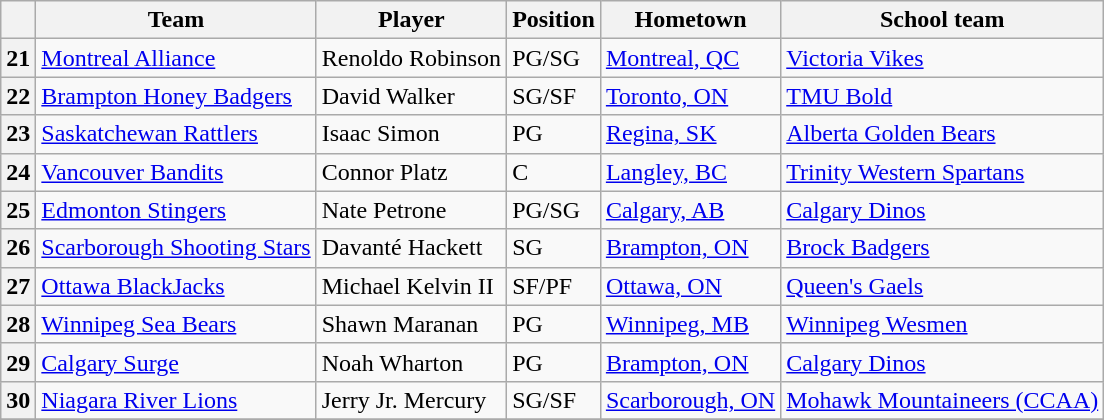<table class="wikitable">
<tr>
<th></th>
<th>Team</th>
<th>Player</th>
<th>Position</th>
<th>Hometown</th>
<th>School team</th>
</tr>
<tr>
<th>21</th>
<td><a href='#'>Montreal Alliance</a></td>
<td>Renoldo Robinson</td>
<td>PG/SG</td>
<td><a href='#'>Montreal, QC</a></td>
<td><a href='#'>Victoria Vikes</a></td>
</tr>
<tr>
<th>22</th>
<td><a href='#'>Brampton Honey Badgers</a></td>
<td>David Walker</td>
<td>SG/SF</td>
<td><a href='#'>Toronto, ON</a></td>
<td><a href='#'>TMU Bold</a></td>
</tr>
<tr>
<th>23</th>
<td><a href='#'>Saskatchewan Rattlers</a></td>
<td>Isaac Simon</td>
<td>PG</td>
<td><a href='#'>Regina, SK</a></td>
<td><a href='#'>Alberta Golden Bears</a></td>
</tr>
<tr>
<th>24</th>
<td><a href='#'>Vancouver Bandits</a></td>
<td>Connor Platz</td>
<td>C</td>
<td><a href='#'>Langley, BC</a></td>
<td><a href='#'>Trinity Western Spartans</a></td>
</tr>
<tr>
<th>25</th>
<td><a href='#'>Edmonton Stingers</a></td>
<td>Nate Petrone</td>
<td>PG/SG</td>
<td><a href='#'>Calgary, AB</a></td>
<td><a href='#'>Calgary Dinos</a></td>
</tr>
<tr>
<th>26</th>
<td><a href='#'>Scarborough Shooting Stars</a></td>
<td>Davanté Hackett</td>
<td>SG</td>
<td><a href='#'>Brampton, ON</a></td>
<td><a href='#'>Brock Badgers</a></td>
</tr>
<tr>
<th>27</th>
<td><a href='#'>Ottawa BlackJacks</a></td>
<td>Michael Kelvin II</td>
<td>SF/PF</td>
<td><a href='#'>Ottawa, ON</a></td>
<td><a href='#'>Queen's Gaels</a></td>
</tr>
<tr>
<th>28</th>
<td><a href='#'>Winnipeg Sea Bears</a></td>
<td>Shawn Maranan</td>
<td>PG</td>
<td><a href='#'>Winnipeg, MB</a></td>
<td><a href='#'>Winnipeg Wesmen</a></td>
</tr>
<tr>
<th>29</th>
<td><a href='#'>Calgary Surge</a></td>
<td>Noah Wharton</td>
<td>PG</td>
<td><a href='#'>Brampton, ON</a></td>
<td><a href='#'>Calgary Dinos</a></td>
</tr>
<tr>
<th>30</th>
<td><a href='#'>Niagara River Lions</a></td>
<td>Jerry Jr. Mercury</td>
<td>SG/SF</td>
<td><a href='#'>Scarborough, ON</a></td>
<td><a href='#'>Mohawk Mountaineers (CCAA)</a></td>
</tr>
<tr>
</tr>
</table>
